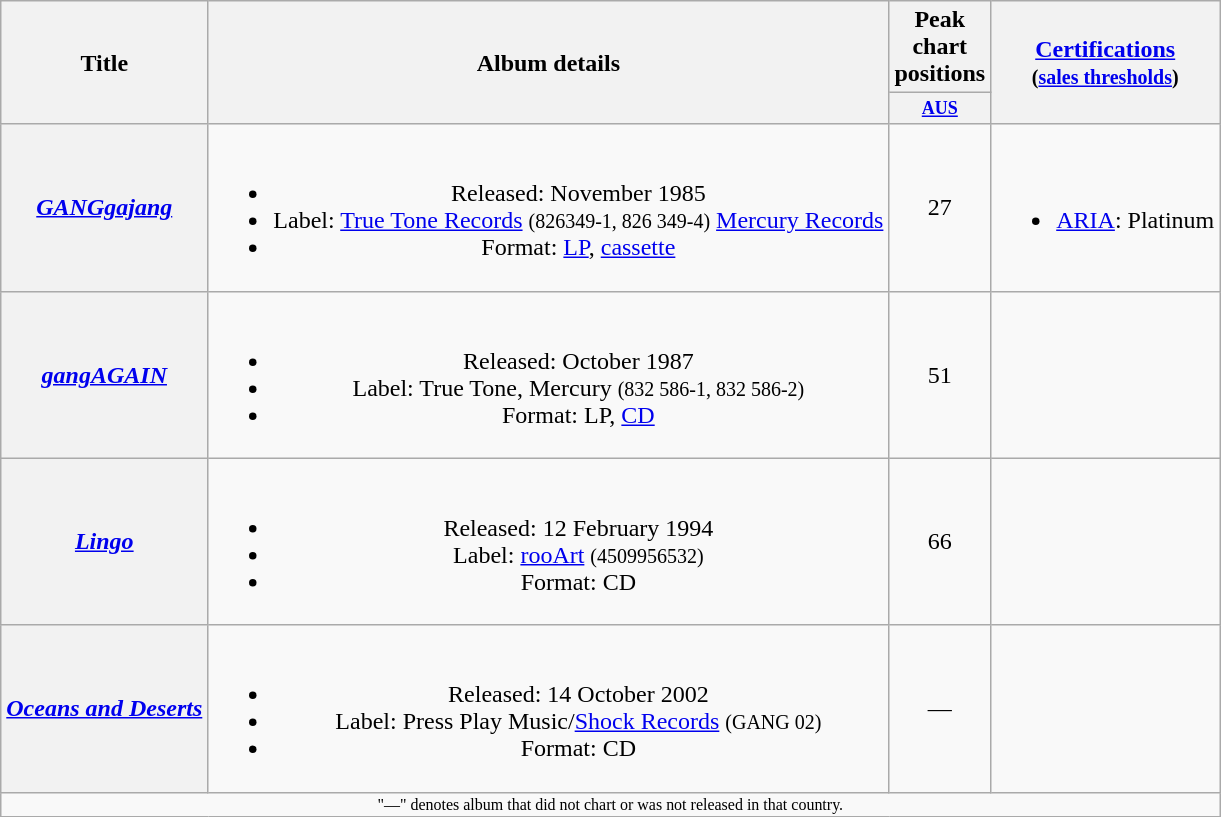<table class="wikitable plainrowheaders" style="text-align:center;" border="1">
<tr>
<th rowspan="2">Title</th>
<th rowspan="2">Album details</th>
<th colspan="1">Peak chart positions</th>
<th rowspan="2"><a href='#'>Certifications</a><br><small>(<a href='#'>sales thresholds</a>)</small></th>
</tr>
<tr>
<th style="width:3em;font-size:75%"><a href='#'>AUS</a><br></th>
</tr>
<tr>
<th scope="row"><em><a href='#'>GANGgajang</a></em></th>
<td><br><ul><li>Released: November 1985</li><li>Label: <a href='#'>True Tone Records</a> <small>(826349-1, 826 349-4)</small> <a href='#'>Mercury Records</a></li><li>Format: <a href='#'>LP</a>, <a href='#'>cassette</a></li></ul></td>
<td>27</td>
<td><br><ul><li><a href='#'>ARIA</a>: Platinum</li></ul></td>
</tr>
<tr>
<th scope="row"><em><a href='#'>gangAGAIN</a></em></th>
<td><br><ul><li>Released: October 1987</li><li>Label: True Tone, Mercury <small>(832 586-1, 832 586-2)</small></li><li>Format: LP, <a href='#'>CD</a></li></ul></td>
<td>51</td>
<td></td>
</tr>
<tr>
<th scope="row"><em><a href='#'>Lingo</a></em></th>
<td><br><ul><li>Released: 12 February 1994</li><li>Label: <a href='#'>rooArt</a> <small>(4509956532)</small></li><li>Format: CD</li></ul></td>
<td>66</td>
<td></td>
</tr>
<tr>
<th scope="row"><em><a href='#'>Oceans and Deserts</a></em></th>
<td><br><ul><li>Released: 14 October 2002</li><li>Label: Press Play Music/<a href='#'>Shock Records</a> <small>(GANG 02)</small></li><li>Format: CD</li></ul></td>
<td>—</td>
<td></td>
</tr>
<tr>
<td colspan="4" style="font-size: 8pt">"—" denotes album that did not chart or was not released in that country.</td>
</tr>
</table>
